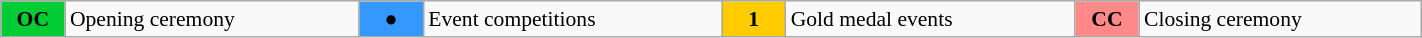<table class=wikitable style="margin:0.5em auto; font-size:90%;position:relative;width:75%;">
<tr 8>
<td style="width:2.5em; background-color:#00cc33;text-align:center;"><strong>OC</strong></td>
<td>Opening ceremony</td>
<td style="width:2.5em; background-color:#3399ff;text-align:center;">●</td>
<td>Event competitions</td>
<td style="width:2.5em; background-color:#ffcc00;text-align:center;"><strong>1</strong></td>
<td>Gold medal events</td>
<td style="width:2.5em; background-color:#FF8888;text-align:center;"><strong>CC</strong></td>
<td>Closing ceremony</td>
</tr>
</table>
